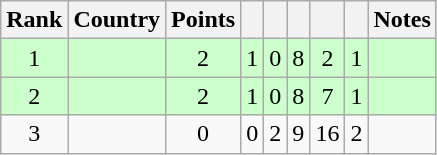<table class="wikitable sortable" style="text-align: center;">
<tr>
<th>Rank</th>
<th>Country</th>
<th>Points</th>
<th></th>
<th></th>
<th></th>
<th></th>
<th></th>
<th>Notes</th>
</tr>
<tr style="background:#cfc;">
<td>1</td>
<td align=left></td>
<td>2</td>
<td>1</td>
<td>0</td>
<td>8</td>
<td>2</td>
<td>1</td>
<td></td>
</tr>
<tr style="background:#cfc;">
<td>2</td>
<td align=left></td>
<td>2</td>
<td>1</td>
<td>0</td>
<td>8</td>
<td>7</td>
<td>1</td>
<td></td>
</tr>
<tr>
<td>3</td>
<td align=left></td>
<td>0</td>
<td>0</td>
<td>2</td>
<td>9</td>
<td>16</td>
<td>2</td>
<td></td>
</tr>
</table>
